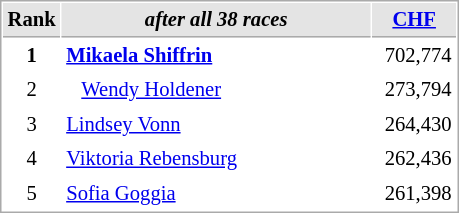<table cellspacing="1" cellpadding="3" style="border:1px solid #aaa; font-size:86%;">
<tr style="background:#e4e4e4;">
<th style="border-bottom:1px solid #aaa; width:10px;">Rank</th>
<th style="border-bottom:1px solid #aaa; width:200px; white-space:nowrap;"><em>after all 38 races</em> </th>
<th style="border-bottom:1px solid #aaa; width:50px;"><a href='#'>CHF</a></th>
</tr>
<tr>
<td style="text-align:center;"><strong>1</strong></td>
<td><strong> <a href='#'>Mikaela Shiffrin</a></strong></td>
<td align="right">702,774</td>
</tr>
<tr>
<td style="text-align:center;">2</td>
<td>   <a href='#'>Wendy Holdener</a></td>
<td align="right">273,794</td>
</tr>
<tr>
<td style="text-align:center;">3</td>
<td> <a href='#'>Lindsey Vonn</a></td>
<td align="right">264,430</td>
</tr>
<tr>
<td style="text-align:center;">4</td>
<td> <a href='#'>Viktoria Rebensburg</a></td>
<td align="right">262,436</td>
</tr>
<tr>
<td style="text-align:center;">5</td>
<td> <a href='#'>Sofia Goggia</a></td>
<td align="right">261,398</td>
</tr>
</table>
